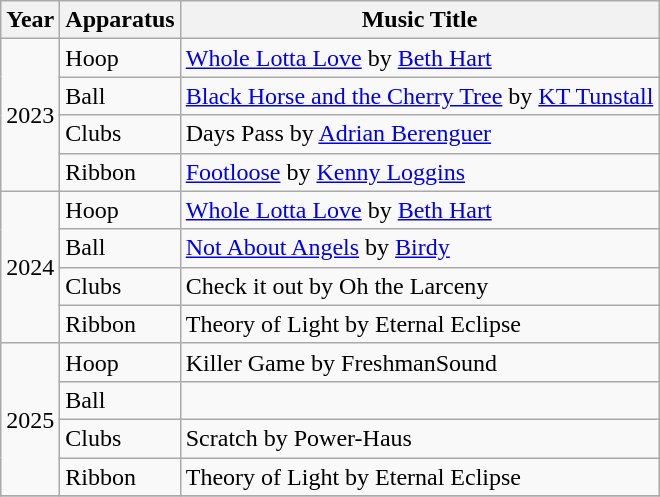<table class="wikitable">
<tr>
<th>Year</th>
<th>Apparatus</th>
<th>Music Title</th>
</tr>
<tr>
<td rowspan="4">2023</td>
<td>Hoop</td>
<td><a href='#'>Whole Lotta Love</a> by <a href='#'>Beth Hart</a></td>
</tr>
<tr>
<td>Ball</td>
<td><a href='#'>Black Horse and the Cherry Tree</a> by <a href='#'>KT Tunstall</a></td>
</tr>
<tr>
<td>Clubs</td>
<td>Days Pass by <a href='#'>Adrian Berenguer</a></td>
</tr>
<tr>
<td>Ribbon</td>
<td><a href='#'>Footloose</a> by <a href='#'>Kenny Loggins</a></td>
</tr>
<tr>
<td rowspan="4">2024</td>
<td>Hoop</td>
<td><a href='#'>Whole Lotta Love</a> by <a href='#'>Beth Hart</a></td>
</tr>
<tr>
<td>Ball</td>
<td><a href='#'>Not About Angels</a> by <a href='#'>Birdy</a></td>
</tr>
<tr>
<td>Clubs</td>
<td>Check it out by Oh the Larceny</td>
</tr>
<tr>
<td>Ribbon</td>
<td>Theory of Light by Eternal Eclipse</td>
</tr>
<tr>
<td rowspan="4">2025</td>
<td>Hoop</td>
<td>Killer Game by FreshmanSound</td>
</tr>
<tr>
<td>Ball</td>
<td></td>
</tr>
<tr>
<td>Clubs</td>
<td>Scratch by Power-Haus</td>
</tr>
<tr>
<td>Ribbon</td>
<td>Theory of Light by Eternal Eclipse</td>
</tr>
<tr>
</tr>
</table>
